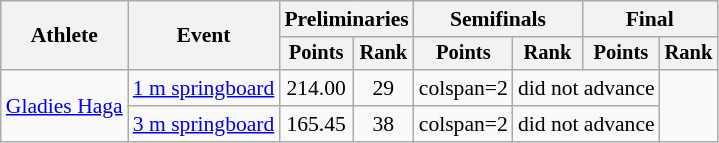<table class=wikitable style="font-size:90%;">
<tr>
<th rowspan="2">Athlete</th>
<th rowspan="2">Event</th>
<th colspan="2">Preliminaries</th>
<th colspan="2">Semifinals</th>
<th colspan="2">Final</th>
</tr>
<tr style="font-size:95%">
<th>Points</th>
<th>Rank</th>
<th>Points</th>
<th>Rank</th>
<th>Points</th>
<th>Rank</th>
</tr>
<tr align=center>
<td rowspan="2" align=left><a href='#'>Gladies Haga</a></td>
<td align=left><a href='#'>1 m springboard</a></td>
<td>214.00</td>
<td>29</td>
<td>colspan=2 </td>
<td colspan=2>did not advance</td>
</tr>
<tr align=center>
<td align=left><a href='#'>3 m springboard</a></td>
<td>165.45</td>
<td>38</td>
<td>colspan=2 </td>
<td colspan=2>did not advance</td>
</tr>
</table>
